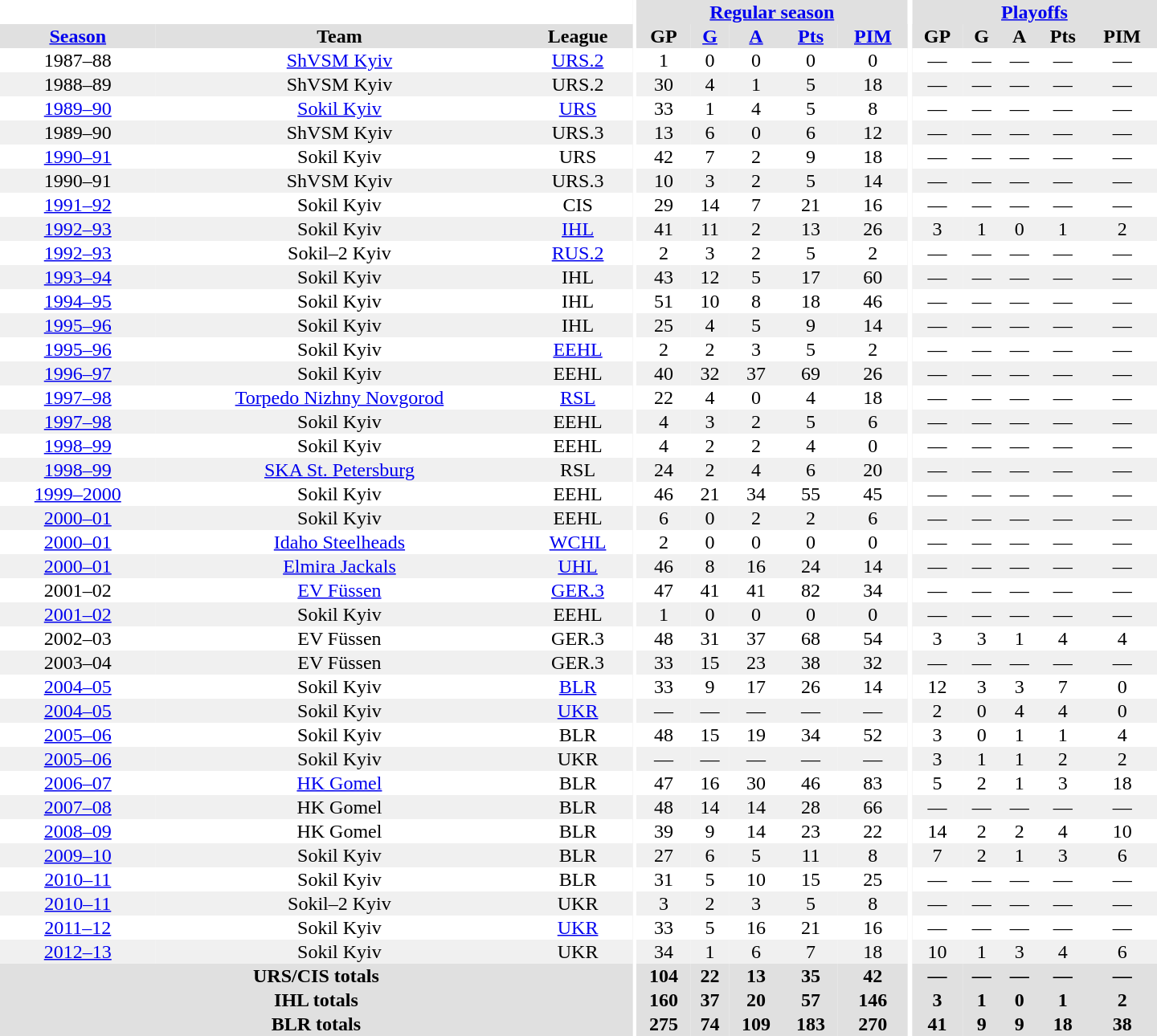<table border="0" cellpadding="1" cellspacing="0" style="text-align:center; width:60em">
<tr bgcolor="#e0e0e0">
<th colspan="3" bgcolor="#ffffff"></th>
<th rowspan="99" bgcolor="#ffffff"></th>
<th colspan="5"><a href='#'>Regular season</a></th>
<th rowspan="99" bgcolor="#ffffff"></th>
<th colspan="5"><a href='#'>Playoffs</a></th>
</tr>
<tr bgcolor="#e0e0e0">
<th><a href='#'>Season</a></th>
<th>Team</th>
<th>League</th>
<th>GP</th>
<th><a href='#'>G</a></th>
<th><a href='#'>A</a></th>
<th><a href='#'>Pts</a></th>
<th><a href='#'>PIM</a></th>
<th>GP</th>
<th>G</th>
<th>A</th>
<th>Pts</th>
<th>PIM</th>
</tr>
<tr>
<td>1987–88</td>
<td><a href='#'>ShVSM Kyiv</a></td>
<td><a href='#'>URS.2</a></td>
<td>1</td>
<td>0</td>
<td>0</td>
<td>0</td>
<td>0</td>
<td>—</td>
<td>—</td>
<td>—</td>
<td>—</td>
<td>—</td>
</tr>
<tr bgcolor="#f0f0f0">
<td>1988–89</td>
<td>ShVSM Kyiv</td>
<td>URS.2</td>
<td>30</td>
<td>4</td>
<td>1</td>
<td>5</td>
<td>18</td>
<td>—</td>
<td>—</td>
<td>—</td>
<td>—</td>
<td>—</td>
</tr>
<tr>
<td><a href='#'>1989–90</a></td>
<td><a href='#'>Sokil Kyiv</a></td>
<td><a href='#'>URS</a></td>
<td>33</td>
<td>1</td>
<td>4</td>
<td>5</td>
<td>8</td>
<td>—</td>
<td>—</td>
<td>—</td>
<td>—</td>
<td>—</td>
</tr>
<tr bgcolor="#f0f0f0">
<td>1989–90</td>
<td>ShVSM Kyiv</td>
<td>URS.3</td>
<td>13</td>
<td>6</td>
<td>0</td>
<td>6</td>
<td>12</td>
<td>—</td>
<td>—</td>
<td>—</td>
<td>—</td>
<td>—</td>
</tr>
<tr>
<td><a href='#'>1990–91</a></td>
<td>Sokil Kyiv</td>
<td>URS</td>
<td>42</td>
<td>7</td>
<td>2</td>
<td>9</td>
<td>18</td>
<td>—</td>
<td>—</td>
<td>—</td>
<td>—</td>
<td>—</td>
</tr>
<tr bgcolor="#f0f0f0">
<td>1990–91</td>
<td>ShVSM Kyiv</td>
<td>URS.3</td>
<td>10</td>
<td>3</td>
<td>2</td>
<td>5</td>
<td>14</td>
<td>—</td>
<td>—</td>
<td>—</td>
<td>—</td>
<td>—</td>
</tr>
<tr>
<td><a href='#'>1991–92</a></td>
<td>Sokil Kyiv</td>
<td>CIS</td>
<td>29</td>
<td>14</td>
<td>7</td>
<td>21</td>
<td>16</td>
<td>—</td>
<td>—</td>
<td>—</td>
<td>—</td>
<td>—</td>
</tr>
<tr bgcolor="#f0f0f0">
<td><a href='#'>1992–93</a></td>
<td>Sokil Kyiv</td>
<td><a href='#'>IHL</a></td>
<td>41</td>
<td>11</td>
<td>2</td>
<td>13</td>
<td>26</td>
<td>3</td>
<td>1</td>
<td>0</td>
<td>1</td>
<td>2</td>
</tr>
<tr>
<td><a href='#'>1992–93</a></td>
<td>Sokil–2 Kyiv</td>
<td><a href='#'>RUS.2</a></td>
<td>2</td>
<td>3</td>
<td>2</td>
<td>5</td>
<td>2</td>
<td>—</td>
<td>—</td>
<td>—</td>
<td>—</td>
<td>—</td>
</tr>
<tr bgcolor="#f0f0f0">
<td><a href='#'>1993–94</a></td>
<td>Sokil Kyiv</td>
<td>IHL</td>
<td>43</td>
<td>12</td>
<td>5</td>
<td>17</td>
<td>60</td>
<td>—</td>
<td>—</td>
<td>—</td>
<td>—</td>
<td>—</td>
</tr>
<tr>
<td><a href='#'>1994–95</a></td>
<td>Sokil Kyiv</td>
<td>IHL</td>
<td>51</td>
<td>10</td>
<td>8</td>
<td>18</td>
<td>46</td>
<td>—</td>
<td>—</td>
<td>—</td>
<td>—</td>
<td>—</td>
</tr>
<tr bgcolor="#f0f0f0">
<td><a href='#'>1995–96</a></td>
<td>Sokil Kyiv</td>
<td>IHL</td>
<td>25</td>
<td>4</td>
<td>5</td>
<td>9</td>
<td>14</td>
<td>—</td>
<td>—</td>
<td>—</td>
<td>—</td>
<td>—</td>
</tr>
<tr>
<td><a href='#'>1995–96</a></td>
<td>Sokil Kyiv</td>
<td><a href='#'>EEHL</a></td>
<td>2</td>
<td>2</td>
<td>3</td>
<td>5</td>
<td>2</td>
<td>—</td>
<td>—</td>
<td>—</td>
<td>—</td>
<td>—</td>
</tr>
<tr bgcolor="#f0f0f0">
<td><a href='#'>1996–97</a></td>
<td>Sokil Kyiv</td>
<td>EEHL</td>
<td>40</td>
<td>32</td>
<td>37</td>
<td>69</td>
<td>26</td>
<td>—</td>
<td>—</td>
<td>—</td>
<td>—</td>
<td>—</td>
</tr>
<tr>
<td><a href='#'>1997–98</a></td>
<td><a href='#'>Torpedo Nizhny Novgorod</a></td>
<td><a href='#'>RSL</a></td>
<td>22</td>
<td>4</td>
<td>0</td>
<td>4</td>
<td>18</td>
<td>—</td>
<td>—</td>
<td>—</td>
<td>—</td>
<td>—</td>
</tr>
<tr bgcolor="#f0f0f0">
<td><a href='#'>1997–98</a></td>
<td>Sokil Kyiv</td>
<td>EEHL</td>
<td>4</td>
<td>3</td>
<td>2</td>
<td>5</td>
<td>6</td>
<td>—</td>
<td>—</td>
<td>—</td>
<td>—</td>
<td>—</td>
</tr>
<tr>
<td><a href='#'>1998–99</a></td>
<td>Sokil Kyiv</td>
<td>EEHL</td>
<td>4</td>
<td>2</td>
<td>2</td>
<td>4</td>
<td>0</td>
<td>—</td>
<td>—</td>
<td>—</td>
<td>—</td>
<td>—</td>
</tr>
<tr bgcolor="#f0f0f0">
<td><a href='#'>1998–99</a></td>
<td><a href='#'>SKA St. Petersburg</a></td>
<td>RSL</td>
<td>24</td>
<td>2</td>
<td>4</td>
<td>6</td>
<td>20</td>
<td>—</td>
<td>—</td>
<td>—</td>
<td>—</td>
<td>—</td>
</tr>
<tr>
<td><a href='#'>1999–2000</a></td>
<td>Sokil Kyiv</td>
<td>EEHL</td>
<td>46</td>
<td>21</td>
<td>34</td>
<td>55</td>
<td>45</td>
<td>—</td>
<td>—</td>
<td>—</td>
<td>—</td>
<td>—</td>
</tr>
<tr bgcolor="#f0f0f0">
<td><a href='#'>2000–01</a></td>
<td>Sokil Kyiv</td>
<td>EEHL</td>
<td>6</td>
<td>0</td>
<td>2</td>
<td>2</td>
<td>6</td>
<td>—</td>
<td>—</td>
<td>—</td>
<td>—</td>
<td>—</td>
</tr>
<tr>
<td><a href='#'>2000–01</a></td>
<td><a href='#'>Idaho Steelheads</a></td>
<td><a href='#'>WCHL</a></td>
<td>2</td>
<td>0</td>
<td>0</td>
<td>0</td>
<td>0</td>
<td>—</td>
<td>—</td>
<td>—</td>
<td>—</td>
<td>—</td>
</tr>
<tr bgcolor="#f0f0f0">
<td><a href='#'>2000–01</a></td>
<td><a href='#'>Elmira Jackals</a></td>
<td><a href='#'>UHL</a></td>
<td>46</td>
<td>8</td>
<td>16</td>
<td>24</td>
<td>14</td>
<td>—</td>
<td>—</td>
<td>—</td>
<td>—</td>
<td>—</td>
</tr>
<tr>
<td>2001–02</td>
<td><a href='#'>EV Füssen</a></td>
<td><a href='#'>GER.3</a></td>
<td>47</td>
<td>41</td>
<td>41</td>
<td>82</td>
<td>34</td>
<td>—</td>
<td>—</td>
<td>—</td>
<td>—</td>
<td>—</td>
</tr>
<tr bgcolor="#f0f0f0">
<td><a href='#'>2001–02</a></td>
<td>Sokil Kyiv</td>
<td>EEHL</td>
<td>1</td>
<td>0</td>
<td>0</td>
<td>0</td>
<td>0</td>
<td>—</td>
<td>—</td>
<td>—</td>
<td>—</td>
<td>—</td>
</tr>
<tr>
<td>2002–03</td>
<td>EV Füssen</td>
<td>GER.3</td>
<td>48</td>
<td>31</td>
<td>37</td>
<td>68</td>
<td>54</td>
<td>3</td>
<td>3</td>
<td>1</td>
<td>4</td>
<td>4</td>
</tr>
<tr bgcolor="#f0f0f0">
<td>2003–04</td>
<td>EV Füssen</td>
<td>GER.3</td>
<td>33</td>
<td>15</td>
<td>23</td>
<td>38</td>
<td>32</td>
<td>—</td>
<td>—</td>
<td>—</td>
<td>—</td>
<td>—</td>
</tr>
<tr>
<td><a href='#'>2004–05</a></td>
<td>Sokil Kyiv</td>
<td><a href='#'>BLR</a></td>
<td>33</td>
<td>9</td>
<td>17</td>
<td>26</td>
<td>14</td>
<td>12</td>
<td>3</td>
<td>3</td>
<td>7</td>
<td>0</td>
</tr>
<tr bgcolor="#f0f0f0">
<td><a href='#'>2004–05</a></td>
<td>Sokil Kyiv</td>
<td><a href='#'>UKR</a></td>
<td>—</td>
<td>—</td>
<td>—</td>
<td>—</td>
<td>—</td>
<td>2</td>
<td>0</td>
<td>4</td>
<td>4</td>
<td>0</td>
</tr>
<tr>
<td><a href='#'>2005–06</a></td>
<td>Sokil Kyiv</td>
<td>BLR</td>
<td>48</td>
<td>15</td>
<td>19</td>
<td>34</td>
<td>52</td>
<td>3</td>
<td>0</td>
<td>1</td>
<td>1</td>
<td>4</td>
</tr>
<tr bgcolor="#f0f0f0">
<td><a href='#'>2005–06</a></td>
<td>Sokil Kyiv</td>
<td>UKR</td>
<td>—</td>
<td>—</td>
<td>—</td>
<td>—</td>
<td>—</td>
<td>3</td>
<td>1</td>
<td>1</td>
<td>2</td>
<td>2</td>
</tr>
<tr>
<td><a href='#'>2006–07</a></td>
<td><a href='#'>HK Gomel</a></td>
<td>BLR</td>
<td>47</td>
<td>16</td>
<td>30</td>
<td>46</td>
<td>83</td>
<td>5</td>
<td>2</td>
<td>1</td>
<td>3</td>
<td>18</td>
</tr>
<tr bgcolor="#f0f0f0">
<td><a href='#'>2007–08</a></td>
<td>HK Gomel</td>
<td>BLR</td>
<td>48</td>
<td>14</td>
<td>14</td>
<td>28</td>
<td>66</td>
<td>—</td>
<td>—</td>
<td>—</td>
<td>—</td>
<td>—</td>
</tr>
<tr>
<td><a href='#'>2008–09</a></td>
<td>HK Gomel</td>
<td>BLR</td>
<td>39</td>
<td>9</td>
<td>14</td>
<td>23</td>
<td>22</td>
<td>14</td>
<td>2</td>
<td>2</td>
<td>4</td>
<td>10</td>
</tr>
<tr bgcolor="#f0f0f0">
<td><a href='#'>2009–10</a></td>
<td>Sokil Kyiv</td>
<td>BLR</td>
<td>27</td>
<td>6</td>
<td>5</td>
<td>11</td>
<td>8</td>
<td>7</td>
<td>2</td>
<td>1</td>
<td>3</td>
<td>6</td>
</tr>
<tr>
<td><a href='#'>2010–11</a></td>
<td>Sokil Kyiv</td>
<td>BLR</td>
<td>31</td>
<td>5</td>
<td>10</td>
<td>15</td>
<td>25</td>
<td>—</td>
<td>—</td>
<td>—</td>
<td>—</td>
<td>—</td>
</tr>
<tr bgcolor="#f0f0f0">
<td><a href='#'>2010–11</a></td>
<td>Sokil–2 Kyiv</td>
<td>UKR</td>
<td>3</td>
<td>2</td>
<td>3</td>
<td>5</td>
<td>8</td>
<td>—</td>
<td>—</td>
<td>—</td>
<td>—</td>
<td>—</td>
</tr>
<tr>
<td><a href='#'>2011–12</a></td>
<td>Sokil Kyiv</td>
<td><a href='#'>UKR</a></td>
<td>33</td>
<td>5</td>
<td>16</td>
<td>21</td>
<td>16</td>
<td>—</td>
<td>—</td>
<td>—</td>
<td>—</td>
<td>—</td>
</tr>
<tr bgcolor="#f0f0f0">
<td><a href='#'>2012–13</a></td>
<td>Sokil Kyiv</td>
<td>UKR</td>
<td>34</td>
<td>1</td>
<td>6</td>
<td>7</td>
<td>18</td>
<td>10</td>
<td>1</td>
<td>3</td>
<td>4</td>
<td>6</td>
</tr>
<tr bgcolor="#e0e0e0">
<th colspan="3">URS/CIS totals</th>
<th>104</th>
<th>22</th>
<th>13</th>
<th>35</th>
<th>42</th>
<th>—</th>
<th>—</th>
<th>—</th>
<th>—</th>
<th>—</th>
</tr>
<tr bgcolor="#e0e0e0">
<th colspan="3">IHL totals</th>
<th>160</th>
<th>37</th>
<th>20</th>
<th>57</th>
<th>146</th>
<th>3</th>
<th>1</th>
<th>0</th>
<th>1</th>
<th>2</th>
</tr>
<tr bgcolor="#e0e0e0">
<th colspan="3">BLR totals</th>
<th>275</th>
<th>74</th>
<th>109</th>
<th>183</th>
<th>270</th>
<th>41</th>
<th>9</th>
<th>9</th>
<th>18</th>
<th>38</th>
</tr>
</table>
